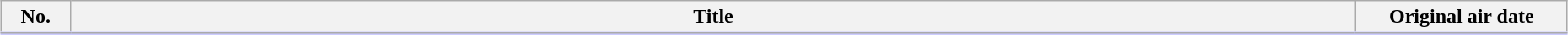<table class="plainrowheaders wikitable" style="width:98%; margin:auto; background:#FFF;">
<tr style="border-bottom: 3px solid #CCF;">
<th style="width:3em;">No.</th>
<th>Title</th>
<th style="width:10em;">Original air date</th>
</tr>
<tr>
</tr>
</table>
